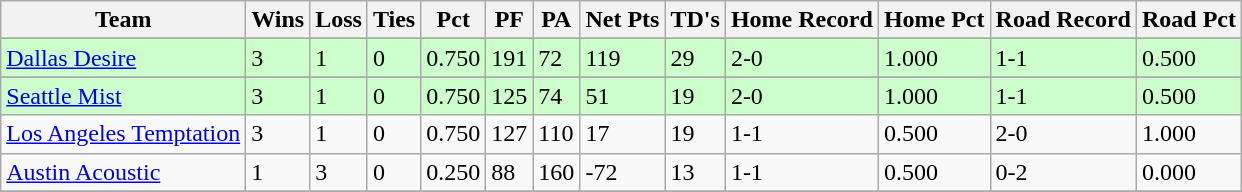<table class="wikitable">
<tr>
<th>Team</th>
<th>Wins</th>
<th>Loss</th>
<th>Ties</th>
<th>Pct</th>
<th>PF</th>
<th>PA</th>
<th>Net Pts</th>
<th>TD's</th>
<th>Home Record</th>
<th>Home Pct</th>
<th>Road Record</th>
<th>Road Pct</th>
</tr>
<tr>
</tr>
<tr bgcolor="#ccffcc">
<td><a href='#'>Dallas Desire</a></td>
<td>3</td>
<td>1</td>
<td>0</td>
<td>0.750</td>
<td>191</td>
<td>72</td>
<td>119</td>
<td>29</td>
<td>2-0</td>
<td>1.000</td>
<td>1-1</td>
<td>0.500</td>
</tr>
<tr>
</tr>
<tr bgcolor="#ccffcc">
<td><a href='#'>Seattle Mist</a></td>
<td>3</td>
<td>1</td>
<td>0</td>
<td>0.750</td>
<td>125</td>
<td>74</td>
<td>51</td>
<td>19</td>
<td>2-0</td>
<td>1.000</td>
<td>1-1</td>
<td>0.500</td>
</tr>
<tr>
<td><a href='#'>Los Angeles Temptation</a></td>
<td>3</td>
<td>1</td>
<td>0</td>
<td>0.750</td>
<td>127</td>
<td>110</td>
<td>17</td>
<td>19</td>
<td>1-1</td>
<td>0.500</td>
<td>2-0</td>
<td>1.000</td>
</tr>
<tr>
<td><a href='#'>Austin Acoustic</a></td>
<td>1</td>
<td>3</td>
<td>0</td>
<td>0.250</td>
<td>88</td>
<td>160</td>
<td>-72</td>
<td>13</td>
<td>1-1</td>
<td>0.500</td>
<td>0-2</td>
<td>0.000</td>
</tr>
<tr>
</tr>
</table>
